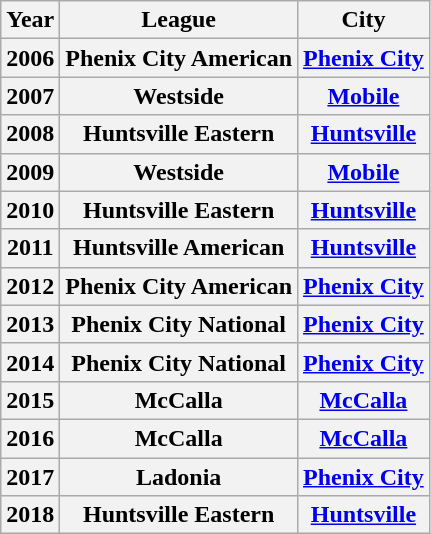<table class="wikitable">
<tr>
<th>Year</th>
<th>League</th>
<th>City</th>
</tr>
<tr>
<th>2006</th>
<th>Phenix City American</th>
<th><a href='#'>Phenix City</a></th>
</tr>
<tr>
<th>2007</th>
<th>Westside</th>
<th><a href='#'>Mobile</a></th>
</tr>
<tr>
<th>2008</th>
<th>Huntsville Eastern</th>
<th><a href='#'>Huntsville</a></th>
</tr>
<tr>
<th>2009</th>
<th>Westside</th>
<th><a href='#'>Mobile</a></th>
</tr>
<tr>
<th>2010</th>
<th>Huntsville Eastern</th>
<th><a href='#'>Huntsville</a></th>
</tr>
<tr>
<th>2011</th>
<th>Huntsville American</th>
<th><a href='#'>Huntsville</a></th>
</tr>
<tr>
<th>2012</th>
<th>Phenix City American</th>
<th><a href='#'>Phenix City</a></th>
</tr>
<tr>
<th>2013</th>
<th>Phenix City National</th>
<th><a href='#'>Phenix City</a></th>
</tr>
<tr>
<th>2014</th>
<th>Phenix City National</th>
<th><a href='#'>Phenix City</a></th>
</tr>
<tr>
<th>2015</th>
<th>McCalla</th>
<th><a href='#'>McCalla</a></th>
</tr>
<tr>
<th>2016</th>
<th>McCalla</th>
<th><a href='#'>McCalla</a></th>
</tr>
<tr>
<th>2017</th>
<th>Ladonia</th>
<th><a href='#'>Phenix City</a></th>
</tr>
<tr>
<th>2018</th>
<th>Huntsville Eastern</th>
<th><a href='#'>Huntsville</a></th>
</tr>
</table>
